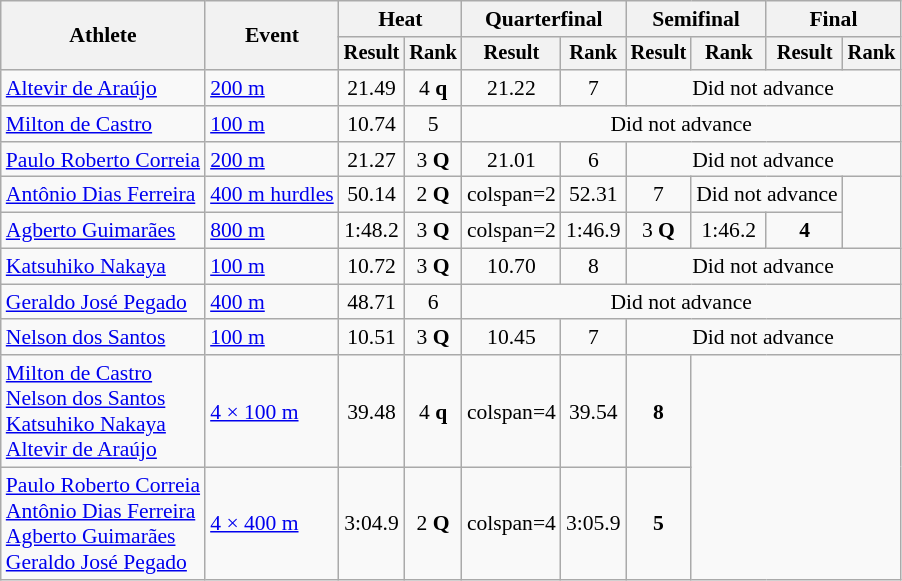<table class="wikitable" style="font-size:90%">
<tr>
<th rowspan="2">Athlete</th>
<th rowspan="2">Event</th>
<th colspan="2">Heat</th>
<th colspan="2">Quarterfinal</th>
<th colspan="2">Semifinal</th>
<th colspan="2">Final</th>
</tr>
<tr style="font-size:95%">
<th>Result</th>
<th>Rank</th>
<th>Result</th>
<th>Rank</th>
<th>Result</th>
<th>Rank</th>
<th>Result</th>
<th>Rank</th>
</tr>
<tr align=center>
<td align=left rowspan="1"><a href='#'>Altevir de Araújo</a></td>
<td align=left><a href='#'>200 m</a></td>
<td>21.49</td>
<td>4 <strong>q</strong></td>
<td>21.22</td>
<td>7</td>
<td colspan=4>Did not advance</td>
</tr>
<tr align=center>
<td align=left rowspan="1"><a href='#'>Milton de Castro</a></td>
<td align=left><a href='#'>100 m</a></td>
<td>10.74</td>
<td>5</td>
<td colspan=6>Did not advance</td>
</tr>
<tr align=center>
<td align=left rowspan="1"><a href='#'>Paulo Roberto Correia</a></td>
<td align=left><a href='#'>200 m</a></td>
<td>21.27</td>
<td>3 <strong>Q</strong></td>
<td>21.01</td>
<td>6</td>
<td colspan=4>Did not advance</td>
</tr>
<tr align=center>
<td align=left rowspan="1"><a href='#'>Antônio Dias Ferreira</a></td>
<td align=left><a href='#'>400 m hurdles</a></td>
<td>50.14</td>
<td>2 <strong>Q</strong></td>
<td>colspan=2 </td>
<td>52.31</td>
<td>7</td>
<td colspan=2>Did not advance</td>
</tr>
<tr align=center>
<td align=left rowspan="1"><a href='#'>Agberto Guimarães</a></td>
<td align=left><a href='#'>800 m</a></td>
<td>1:48.2</td>
<td>3 <strong>Q</strong></td>
<td>colspan=2 </td>
<td>1:46.9</td>
<td>3 <strong>Q</strong></td>
<td>1:46.2</td>
<td><strong>4</strong></td>
</tr>
<tr align=center>
<td align=left rowspan="1"><a href='#'>Katsuhiko Nakaya</a></td>
<td align=left><a href='#'>100 m</a></td>
<td>10.72</td>
<td>3 <strong>Q</strong></td>
<td>10.70</td>
<td>8</td>
<td colspan=4>Did not advance</td>
</tr>
<tr align=center>
<td align=left rowspan="1"><a href='#'>Geraldo José Pegado</a></td>
<td align=left><a href='#'>400 m</a></td>
<td>48.71</td>
<td>6</td>
<td colspan=6>Did not advance</td>
</tr>
<tr align=center>
<td align=left rowspan="1"><a href='#'>Nelson dos Santos</a></td>
<td align=left><a href='#'>100 m</a></td>
<td>10.51</td>
<td>3 <strong>Q</strong></td>
<td>10.45</td>
<td>7</td>
<td colspan=4>Did not advance</td>
</tr>
<tr align=center>
<td align=left rowspan="1"><a href='#'>Milton de Castro</a><br><a href='#'>Nelson dos Santos</a><br><a href='#'>Katsuhiko Nakaya</a><br><a href='#'>Altevir de Araújo</a></td>
<td align=left><a href='#'>4 × 100 m</a></td>
<td>39.48</td>
<td>4 <strong>q</strong></td>
<td>colspan=4 </td>
<td>39.54</td>
<td><strong>8</strong></td>
</tr>
<tr align=center>
<td align=left rowspan="1"><a href='#'>Paulo Roberto Correia</a><br><a href='#'>Antônio Dias Ferreira</a><br><a href='#'>Agberto Guimarães</a><br><a href='#'>Geraldo José Pegado</a></td>
<td align=left><a href='#'>4 × 400 m</a></td>
<td>3:04.9</td>
<td>2 <strong>Q</strong></td>
<td>colspan=4 </td>
<td>3:05.9</td>
<td><strong>5</strong></td>
</tr>
</table>
